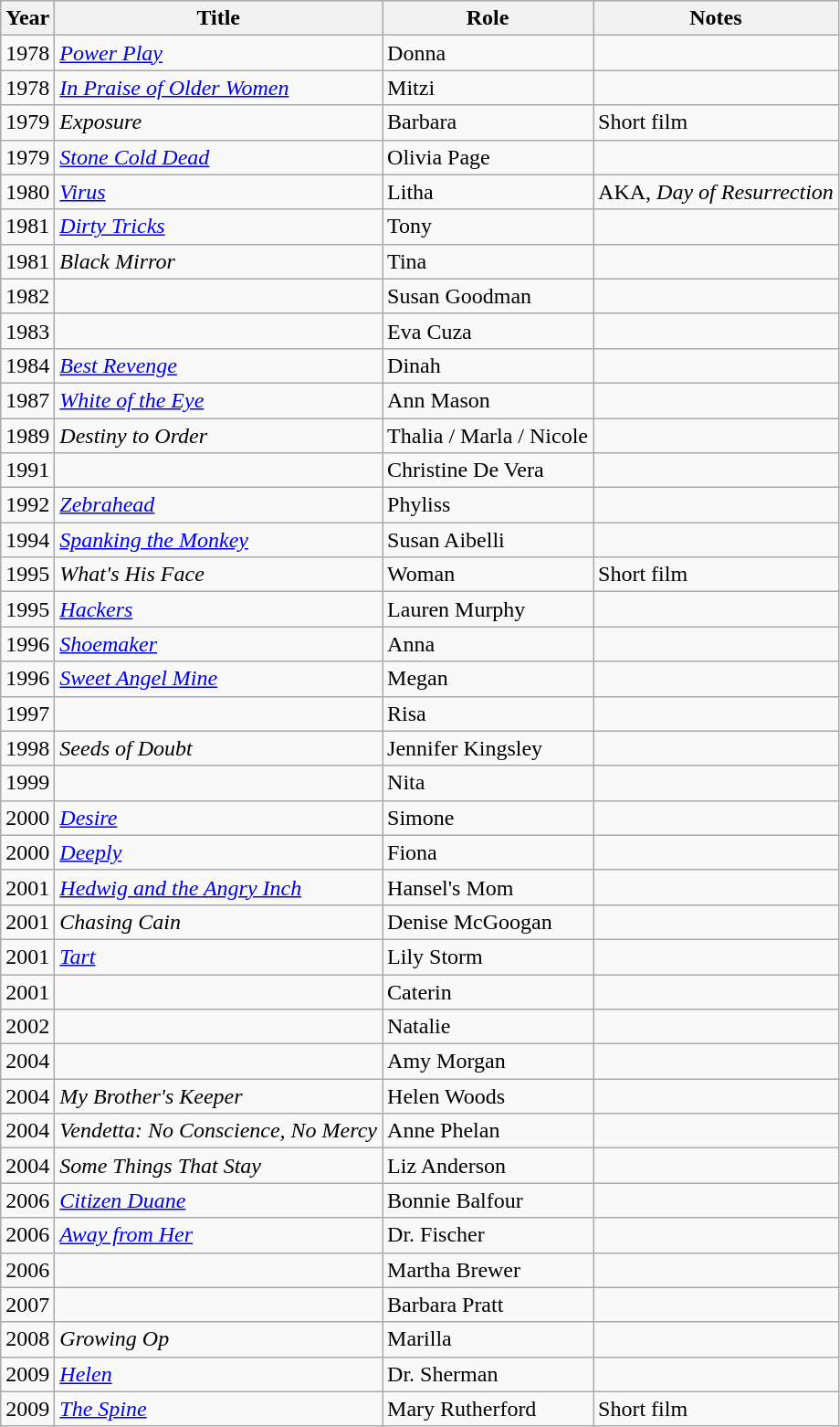<table class="wikitable sortable">
<tr>
<th>Year</th>
<th>Title</th>
<th>Role</th>
<th class="unsortable">Notes</th>
</tr>
<tr>
<td>1978</td>
<td><em><a href='#'>Power Play</a></em></td>
<td>Donna</td>
<td></td>
</tr>
<tr>
<td>1978</td>
<td><em><a href='#'>In Praise of Older Women</a></em></td>
<td>Mitzi</td>
<td></td>
</tr>
<tr>
<td>1979</td>
<td><em>Exposure</em></td>
<td>Barbara</td>
<td>Short film</td>
</tr>
<tr>
<td>1979</td>
<td><em><a href='#'>Stone Cold Dead</a></em></td>
<td>Olivia Page</td>
<td></td>
</tr>
<tr>
<td>1980</td>
<td><em><a href='#'>Virus</a></em></td>
<td>Litha</td>
<td>AKA, <em>Day of Resurrection</em></td>
</tr>
<tr>
<td>1981</td>
<td><em><a href='#'>Dirty Tricks</a></em></td>
<td>Tony</td>
<td></td>
</tr>
<tr>
<td>1981</td>
<td><em>Black Mirror</em></td>
<td>Tina</td>
<td></td>
</tr>
<tr>
<td>1982</td>
<td><em></em></td>
<td>Susan Goodman</td>
<td></td>
</tr>
<tr>
<td>1983</td>
<td><em></em></td>
<td>Eva Cuza</td>
<td></td>
</tr>
<tr>
<td>1984</td>
<td><em><a href='#'>Best Revenge</a></em></td>
<td>Dinah</td>
<td></td>
</tr>
<tr>
<td>1987</td>
<td><em><a href='#'>White of the Eye</a></em></td>
<td>Ann Mason</td>
<td></td>
</tr>
<tr>
<td>1989</td>
<td><em>Destiny to Order</em></td>
<td>Thalia / Marla / Nicole</td>
<td></td>
</tr>
<tr>
<td>1991</td>
<td><em></em></td>
<td>Christine De Vera</td>
<td></td>
</tr>
<tr>
<td>1992</td>
<td><em><a href='#'>Zebrahead</a></em></td>
<td>Phyliss</td>
<td></td>
</tr>
<tr>
<td>1994</td>
<td><em><a href='#'>Spanking the Monkey</a></em></td>
<td>Susan Aibelli</td>
<td></td>
</tr>
<tr>
<td>1995</td>
<td><em>What's His Face</em></td>
<td>Woman</td>
<td>Short film</td>
</tr>
<tr>
<td>1995</td>
<td><em><a href='#'>Hackers</a></em></td>
<td>Lauren Murphy</td>
<td></td>
</tr>
<tr>
<td>1996</td>
<td><em><a href='#'>Shoemaker</a></em></td>
<td>Anna</td>
<td></td>
</tr>
<tr>
<td>1996</td>
<td><em><a href='#'>Sweet Angel Mine</a></em></td>
<td>Megan</td>
<td></td>
</tr>
<tr>
<td>1997</td>
<td><em></em></td>
<td>Risa</td>
<td></td>
</tr>
<tr>
<td>1998</td>
<td><em>Seeds of Doubt</em></td>
<td>Jennifer Kingsley</td>
<td></td>
</tr>
<tr>
<td>1999</td>
<td><em></em></td>
<td>Nita</td>
<td></td>
</tr>
<tr>
<td>2000</td>
<td><em><a href='#'>Desire</a></em></td>
<td>Simone</td>
<td></td>
</tr>
<tr>
<td>2000</td>
<td><em><a href='#'>Deeply</a></em></td>
<td>Fiona</td>
<td></td>
</tr>
<tr>
<td>2001</td>
<td><em><a href='#'>Hedwig and the Angry Inch</a></em></td>
<td>Hansel's Mom</td>
<td></td>
</tr>
<tr>
<td>2001</td>
<td><em>Chasing Cain</em></td>
<td>Denise McGoogan</td>
<td></td>
</tr>
<tr>
<td>2001</td>
<td><em><a href='#'>Tart</a></em></td>
<td>Lily Storm</td>
<td></td>
</tr>
<tr>
<td>2001</td>
<td><em></em></td>
<td>Caterin</td>
<td></td>
</tr>
<tr>
<td>2002</td>
<td><em></em></td>
<td>Natalie</td>
<td></td>
</tr>
<tr>
<td>2004</td>
<td><em></em></td>
<td>Amy Morgan</td>
<td></td>
</tr>
<tr>
<td>2004</td>
<td><em>My Brother's Keeper</em></td>
<td>Helen Woods</td>
<td></td>
</tr>
<tr>
<td>2004</td>
<td><em>Vendetta: No Conscience, No Mercy</em></td>
<td>Anne Phelan</td>
<td></td>
</tr>
<tr>
<td>2004</td>
<td><em>Some Things That Stay</em></td>
<td>Liz Anderson</td>
<td></td>
</tr>
<tr>
<td>2006</td>
<td><em><a href='#'>Citizen Duane</a></em></td>
<td>Bonnie Balfour</td>
<td></td>
</tr>
<tr>
<td>2006</td>
<td><em><a href='#'>Away from Her</a></em></td>
<td>Dr. Fischer</td>
<td></td>
</tr>
<tr>
<td>2006</td>
<td><em></em></td>
<td>Martha Brewer</td>
<td></td>
</tr>
<tr>
<td>2007</td>
<td><em></em></td>
<td>Barbara Pratt</td>
<td></td>
</tr>
<tr>
<td>2008</td>
<td><em>Growing Op</em></td>
<td>Marilla</td>
<td></td>
</tr>
<tr>
<td>2009</td>
<td><em><a href='#'>Helen</a></em></td>
<td>Dr. Sherman</td>
<td></td>
</tr>
<tr>
<td>2009</td>
<td><em><a href='#'>The Spine</a></em></td>
<td>Mary Rutherford</td>
<td>Short film</td>
</tr>
</table>
